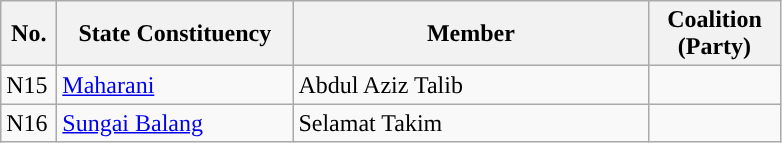<table class="wikitable sortable">
<tr>
<th width="30">No.</th>
<th width="150">State Constituency</th>
<th width="230">Member</th>
<th width="80">Coalition (Party)</th>
</tr>
<tr>
<td>N15</td>
<td><a href='#'>Maharani</a></td>
<td>Abdul Aziz Talib</td>
<td></td>
</tr>
<tr>
<td>N16</td>
<td><a href='#'>Sungai Balang</a></td>
<td>Selamat Takim</td>
<td></td>
</tr>
</table>
